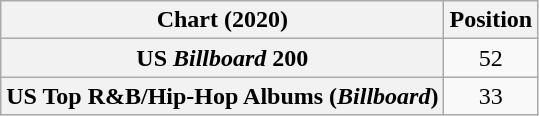<table class="wikitable sortable plainrowheaders" style="text-align:center">
<tr>
<th scope="col">Chart (2020)</th>
<th scope="col">Position</th>
</tr>
<tr>
<th scope="row">US <em>Billboard</em> 200</th>
<td>52</td>
</tr>
<tr>
<th scope="row">US Top R&B/Hip-Hop Albums (<em>Billboard</em>)</th>
<td>33</td>
</tr>
</table>
